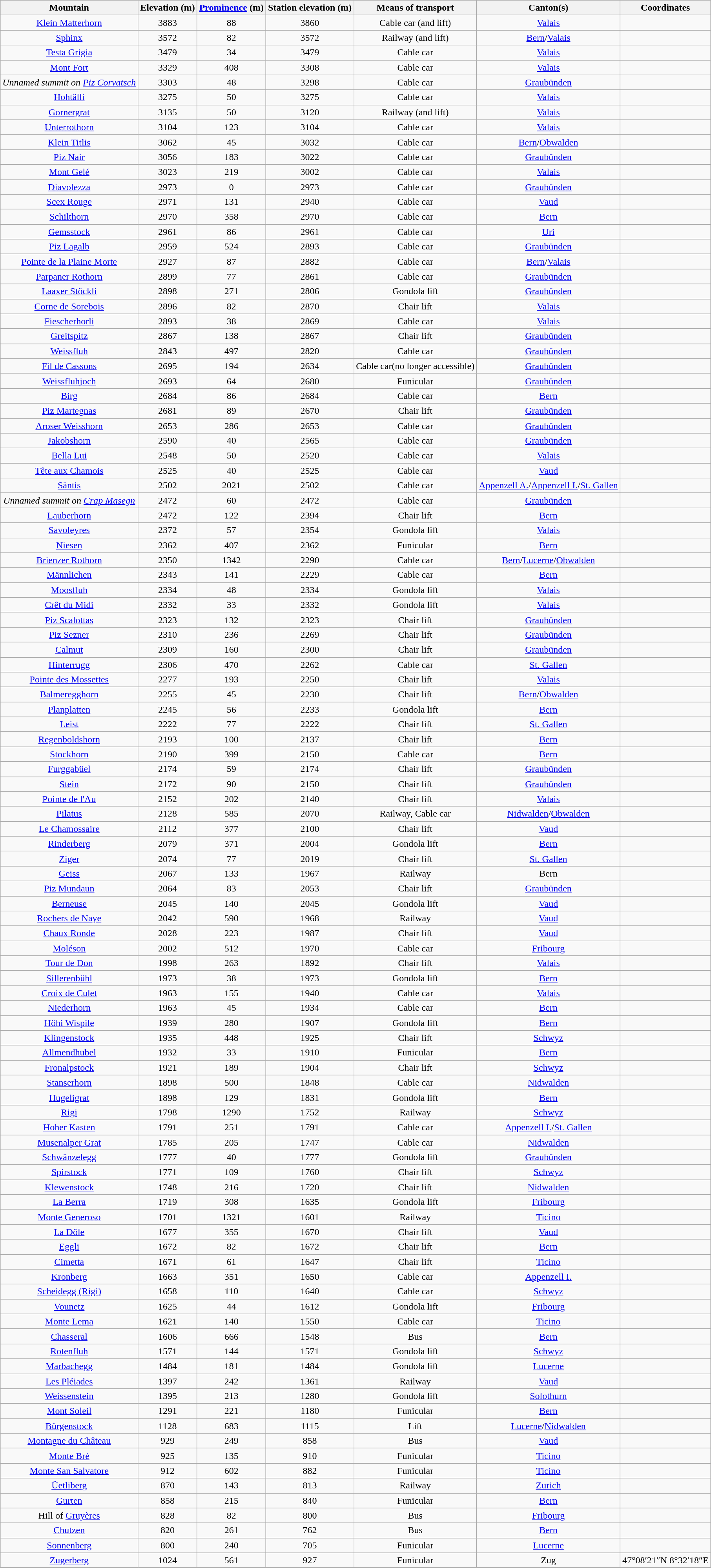<table class="wikitable sortable" style="text-align: center; background-color:#F9F9F9; font-size: 100%;">
<tr bgcolor="#dddddd">
<th>Mountain</th>
<th>Elevation (m)</th>
<th><a href='#'>Prominence</a> (m)</th>
<th>Station elevation (m)</th>
<th>Means of transport</th>
<th>Canton(s)</th>
<th>Coordinates</th>
</tr>
<tr>
<td><a href='#'>Klein Matterhorn</a></td>
<td>3883</td>
<td>88</td>
<td>3860</td>
<td>Cable car (and lift)</td>
<td><a href='#'>Valais</a></td>
<td></td>
</tr>
<tr>
<td><a href='#'>Sphinx</a></td>
<td>3572</td>
<td>82</td>
<td>3572</td>
<td>Railway (and lift)</td>
<td><a href='#'>Bern</a>/<a href='#'>Valais</a></td>
<td></td>
</tr>
<tr>
<td><a href='#'>Testa Grigia</a></td>
<td>3479</td>
<td>34</td>
<td>3479</td>
<td>Cable car</td>
<td><a href='#'>Valais</a></td>
<td></td>
</tr>
<tr>
<td><a href='#'>Mont Fort</a></td>
<td>3329</td>
<td>408</td>
<td>3308</td>
<td>Cable car</td>
<td><a href='#'>Valais</a></td>
<td></td>
</tr>
<tr>
<td><em>Unnamed summit on <a href='#'>Piz Corvatsch</a></em></td>
<td>3303</td>
<td>48</td>
<td>3298</td>
<td>Cable car</td>
<td><a href='#'>Graubünden</a></td>
<td></td>
</tr>
<tr>
<td><a href='#'>Hohtälli</a></td>
<td>3275</td>
<td>50</td>
<td>3275</td>
<td>Cable car</td>
<td><a href='#'>Valais</a></td>
<td></td>
</tr>
<tr>
<td><a href='#'>Gornergrat</a></td>
<td>3135</td>
<td>50</td>
<td>3120</td>
<td>Railway (and lift)</td>
<td><a href='#'>Valais</a></td>
<td></td>
</tr>
<tr>
<td><a href='#'>Unterrothorn</a></td>
<td>3104</td>
<td>123</td>
<td>3104</td>
<td>Cable car</td>
<td><a href='#'>Valais</a></td>
<td></td>
</tr>
<tr>
<td><a href='#'>Klein Titlis</a></td>
<td>3062</td>
<td>45</td>
<td>3032</td>
<td>Cable car</td>
<td><a href='#'>Bern</a>/<a href='#'>Obwalden</a></td>
<td></td>
</tr>
<tr>
<td><a href='#'>Piz Nair</a></td>
<td>3056</td>
<td>183</td>
<td>3022</td>
<td>Cable car</td>
<td><a href='#'>Graubünden</a></td>
<td></td>
</tr>
<tr>
<td><a href='#'>Mont Gelé</a></td>
<td>3023</td>
<td>219</td>
<td>3002</td>
<td>Cable car</td>
<td><a href='#'>Valais</a></td>
<td></td>
</tr>
<tr>
<td><a href='#'>Diavolezza</a></td>
<td>2973</td>
<td>0</td>
<td>2973</td>
<td>Cable car</td>
<td><a href='#'>Graubünden</a></td>
<td></td>
</tr>
<tr>
<td><a href='#'>Scex Rouge</a></td>
<td>2971</td>
<td>131</td>
<td>2940</td>
<td>Cable car</td>
<td><a href='#'>Vaud</a></td>
<td></td>
</tr>
<tr>
<td><a href='#'>Schilthorn</a></td>
<td>2970</td>
<td>358</td>
<td>2970</td>
<td>Cable car</td>
<td><a href='#'>Bern</a></td>
<td></td>
</tr>
<tr>
<td><a href='#'>Gemsstock</a></td>
<td>2961</td>
<td>86</td>
<td>2961</td>
<td>Cable car</td>
<td><a href='#'>Uri</a></td>
<td></td>
</tr>
<tr>
<td><a href='#'>Piz Lagalb</a></td>
<td>2959</td>
<td>524</td>
<td>2893</td>
<td>Cable car</td>
<td><a href='#'>Graubünden</a></td>
<td></td>
</tr>
<tr>
<td><a href='#'>Pointe de la Plaine Morte</a></td>
<td>2927</td>
<td>87</td>
<td>2882</td>
<td>Cable car</td>
<td><a href='#'>Bern</a>/<a href='#'>Valais</a></td>
<td></td>
</tr>
<tr>
<td><a href='#'>Parpaner Rothorn</a></td>
<td>2899</td>
<td>77</td>
<td>2861</td>
<td>Cable car</td>
<td><a href='#'>Graubünden</a></td>
<td></td>
</tr>
<tr>
<td><a href='#'>Laaxer Stöckli</a></td>
<td>2898</td>
<td>271</td>
<td>2806</td>
<td>Gondola lift</td>
<td><a href='#'>Graubünden</a></td>
<td></td>
</tr>
<tr>
<td><a href='#'>Corne de Sorebois</a></td>
<td>2896</td>
<td>82</td>
<td>2870</td>
<td>Chair lift</td>
<td><a href='#'>Valais</a></td>
<td></td>
</tr>
<tr>
<td><a href='#'>Fiescherhorli</a></td>
<td>2893</td>
<td>38</td>
<td>2869</td>
<td>Cable car</td>
<td><a href='#'>Valais</a></td>
<td></td>
</tr>
<tr>
<td><a href='#'>Greitspitz</a></td>
<td>2867</td>
<td>138</td>
<td>2867</td>
<td>Chair lift</td>
<td><a href='#'>Graubünden</a></td>
<td></td>
</tr>
<tr>
<td><a href='#'>Weissfluh</a></td>
<td>2843</td>
<td>497</td>
<td>2820</td>
<td>Cable car</td>
<td><a href='#'>Graubünden</a></td>
<td></td>
</tr>
<tr>
<td><a href='#'>Fil de Cassons</a></td>
<td>2695</td>
<td>194</td>
<td>2634</td>
<td>Cable car(no longer accessible)</td>
<td><a href='#'>Graubünden</a></td>
<td></td>
</tr>
<tr>
<td><a href='#'>Weissfluhjoch</a></td>
<td>2693</td>
<td>64</td>
<td>2680</td>
<td>Funicular</td>
<td><a href='#'>Graubünden</a></td>
<td></td>
</tr>
<tr>
<td><a href='#'>Birg</a></td>
<td>2684</td>
<td>86</td>
<td>2684</td>
<td>Cable car</td>
<td><a href='#'>Bern</a></td>
<td></td>
</tr>
<tr>
<td><a href='#'>Piz Martegnas</a></td>
<td>2681</td>
<td>89</td>
<td>2670</td>
<td>Chair lift</td>
<td><a href='#'>Graubünden</a></td>
<td></td>
</tr>
<tr>
<td><a href='#'>Aroser Weisshorn</a></td>
<td>2653</td>
<td>286</td>
<td>2653</td>
<td>Cable car</td>
<td><a href='#'>Graubünden</a></td>
<td></td>
</tr>
<tr>
<td><a href='#'>Jakobshorn</a></td>
<td>2590</td>
<td>40</td>
<td>2565</td>
<td>Cable car</td>
<td><a href='#'>Graubünden</a></td>
<td></td>
</tr>
<tr>
<td><a href='#'>Bella Lui</a></td>
<td>2548</td>
<td>50</td>
<td>2520</td>
<td>Cable car</td>
<td><a href='#'>Valais</a></td>
<td></td>
</tr>
<tr>
<td><a href='#'>Tête aux Chamois</a></td>
<td>2525</td>
<td>40</td>
<td>2525</td>
<td>Cable car</td>
<td><a href='#'>Vaud</a></td>
<td></td>
</tr>
<tr>
<td><a href='#'>Säntis</a></td>
<td>2502</td>
<td>2021</td>
<td>2502</td>
<td>Cable car</td>
<td><a href='#'>Appenzell A.</a>/<a href='#'>Appenzell I.</a>/<a href='#'>St. Gallen</a></td>
<td></td>
</tr>
<tr>
<td><em>Unnamed summit on <a href='#'>Crap Masegn</a></em></td>
<td>2472</td>
<td>60</td>
<td>2472</td>
<td>Cable car</td>
<td><a href='#'>Graubünden</a></td>
<td></td>
</tr>
<tr>
<td><a href='#'>Lauberhorn</a></td>
<td>2472</td>
<td>122</td>
<td>2394</td>
<td>Chair lift</td>
<td><a href='#'>Bern</a></td>
<td></td>
</tr>
<tr>
<td><a href='#'>Savoleyres</a></td>
<td>2372</td>
<td>57</td>
<td>2354</td>
<td>Gondola lift</td>
<td><a href='#'>Valais</a></td>
<td></td>
</tr>
<tr>
<td><a href='#'>Niesen</a></td>
<td>2362</td>
<td>407</td>
<td>2362</td>
<td>Funicular</td>
<td><a href='#'>Bern</a></td>
<td></td>
</tr>
<tr>
<td><a href='#'>Brienzer Rothorn</a></td>
<td>2350</td>
<td>1342</td>
<td>2290</td>
<td>Cable car</td>
<td><a href='#'>Bern</a>/<a href='#'>Lucerne</a>/<a href='#'>Obwalden</a></td>
<td></td>
</tr>
<tr>
<td><a href='#'>Männlichen</a></td>
<td>2343</td>
<td>141</td>
<td>2229</td>
<td>Cable car</td>
<td><a href='#'>Bern</a></td>
<td></td>
</tr>
<tr>
<td><a href='#'>Moosfluh</a></td>
<td>2334</td>
<td>48</td>
<td>2334</td>
<td>Gondola lift</td>
<td><a href='#'>Valais</a></td>
<td></td>
</tr>
<tr>
<td><a href='#'>Crêt du Midi</a></td>
<td>2332</td>
<td>33</td>
<td>2332</td>
<td>Gondola lift</td>
<td><a href='#'>Valais</a></td>
<td></td>
</tr>
<tr>
<td><a href='#'>Piz Scalottas</a></td>
<td>2323</td>
<td>132</td>
<td>2323</td>
<td>Chair lift</td>
<td><a href='#'>Graubünden</a></td>
<td></td>
</tr>
<tr>
<td><a href='#'>Piz Sezner</a></td>
<td>2310</td>
<td>236</td>
<td>2269</td>
<td>Chair lift</td>
<td><a href='#'>Graubünden</a></td>
<td></td>
</tr>
<tr>
<td><a href='#'>Calmut</a></td>
<td>2309</td>
<td>160</td>
<td>2300</td>
<td>Chair lift</td>
<td><a href='#'>Graubünden</a></td>
<td></td>
</tr>
<tr>
<td><a href='#'>Hinterrugg</a></td>
<td>2306</td>
<td>470</td>
<td>2262</td>
<td>Cable car</td>
<td><a href='#'>St. Gallen</a></td>
<td></td>
</tr>
<tr>
<td><a href='#'>Pointe des Mossettes</a></td>
<td>2277</td>
<td>193</td>
<td>2250</td>
<td>Chair lift</td>
<td><a href='#'>Valais</a></td>
<td></td>
</tr>
<tr>
<td><a href='#'>Balmeregghorn</a></td>
<td>2255</td>
<td>45</td>
<td>2230</td>
<td>Chair lift</td>
<td><a href='#'>Bern</a>/<a href='#'>Obwalden</a></td>
<td></td>
</tr>
<tr>
<td><a href='#'>Planplatten</a></td>
<td>2245</td>
<td>56</td>
<td>2233</td>
<td>Gondola lift</td>
<td><a href='#'>Bern</a></td>
<td></td>
</tr>
<tr>
<td><a href='#'>Leist</a></td>
<td>2222</td>
<td>77</td>
<td>2222</td>
<td>Chair lift</td>
<td><a href='#'>St. Gallen</a></td>
<td></td>
</tr>
<tr>
<td><a href='#'>Regenboldshorn</a></td>
<td>2193</td>
<td>100</td>
<td>2137</td>
<td>Chair lift</td>
<td><a href='#'>Bern</a></td>
<td></td>
</tr>
<tr>
<td><a href='#'>Stockhorn</a></td>
<td>2190</td>
<td>399</td>
<td>2150</td>
<td>Cable car</td>
<td><a href='#'>Bern</a></td>
<td></td>
</tr>
<tr>
<td><a href='#'>Furggabüel</a></td>
<td>2174</td>
<td>59</td>
<td>2174</td>
<td>Chair lift</td>
<td><a href='#'>Graubünden</a></td>
<td></td>
</tr>
<tr>
<td><a href='#'>Stein</a></td>
<td>2172</td>
<td>90</td>
<td>2150</td>
<td>Chair lift</td>
<td><a href='#'>Graubünden</a></td>
<td></td>
</tr>
<tr>
<td><a href='#'>Pointe de l'Au</a></td>
<td>2152</td>
<td>202</td>
<td>2140</td>
<td>Chair lift</td>
<td><a href='#'>Valais</a></td>
<td></td>
</tr>
<tr>
<td><a href='#'>Pilatus</a></td>
<td>2128</td>
<td>585</td>
<td>2070</td>
<td>Railway, Cable car</td>
<td><a href='#'>Nidwalden</a>/<a href='#'>Obwalden</a></td>
<td></td>
</tr>
<tr>
<td><a href='#'>Le Chamossaire</a></td>
<td>2112</td>
<td>377</td>
<td>2100</td>
<td>Chair lift</td>
<td><a href='#'>Vaud</a></td>
<td></td>
</tr>
<tr>
<td><a href='#'>Rinderberg</a></td>
<td>2079</td>
<td>371</td>
<td>2004</td>
<td>Gondola lift</td>
<td><a href='#'>Bern</a></td>
<td></td>
</tr>
<tr>
<td><a href='#'>Ziger</a></td>
<td>2074</td>
<td>77</td>
<td>2019</td>
<td>Chair lift</td>
<td><a href='#'>St. Gallen</a></td>
<td></td>
</tr>
<tr>
<td><a href='#'>Geiss</a></td>
<td>2067</td>
<td>133</td>
<td>1967</td>
<td>Railway</td>
<td>Bern</td>
<td></td>
</tr>
<tr>
<td><a href='#'>Piz Mundaun</a></td>
<td>2064</td>
<td>83</td>
<td>2053</td>
<td>Chair lift</td>
<td><a href='#'>Graubünden</a></td>
<td></td>
</tr>
<tr>
<td><a href='#'>Berneuse</a></td>
<td>2045</td>
<td>140</td>
<td>2045</td>
<td>Gondola lift</td>
<td><a href='#'>Vaud</a></td>
<td></td>
</tr>
<tr>
<td><a href='#'>Rochers de Naye</a></td>
<td>2042</td>
<td>590</td>
<td>1968</td>
<td>Railway</td>
<td><a href='#'>Vaud</a></td>
<td></td>
</tr>
<tr>
<td><a href='#'>Chaux Ronde</a></td>
<td>2028</td>
<td>223</td>
<td>1987</td>
<td>Chair lift</td>
<td><a href='#'>Vaud</a></td>
<td></td>
</tr>
<tr>
<td><a href='#'>Moléson</a></td>
<td>2002</td>
<td>512</td>
<td>1970</td>
<td>Cable car</td>
<td><a href='#'>Fribourg</a></td>
<td></td>
</tr>
<tr>
<td><a href='#'>Tour de Don</a></td>
<td>1998</td>
<td>263</td>
<td>1892</td>
<td>Chair lift</td>
<td><a href='#'>Valais</a></td>
<td></td>
</tr>
<tr>
<td><a href='#'>Sillerenbühl</a></td>
<td>1973</td>
<td>38</td>
<td>1973</td>
<td>Gondola lift</td>
<td><a href='#'>Bern</a></td>
<td></td>
</tr>
<tr>
<td><a href='#'>Croix de Culet</a></td>
<td>1963</td>
<td>155</td>
<td>1940</td>
<td>Cable car</td>
<td><a href='#'>Valais</a></td>
<td></td>
</tr>
<tr>
<td><a href='#'>Niederhorn</a></td>
<td>1963</td>
<td>45</td>
<td>1934</td>
<td>Cable car</td>
<td><a href='#'>Bern</a></td>
<td></td>
</tr>
<tr>
<td><a href='#'>Höhi Wispile</a></td>
<td>1939</td>
<td>280</td>
<td>1907</td>
<td>Gondola lift</td>
<td><a href='#'>Bern</a></td>
<td></td>
</tr>
<tr>
<td><a href='#'>Klingenstock</a></td>
<td>1935</td>
<td>448</td>
<td>1925</td>
<td>Chair lift</td>
<td><a href='#'>Schwyz</a></td>
<td></td>
</tr>
<tr>
<td><a href='#'>Allmendhubel</a></td>
<td>1932</td>
<td>33</td>
<td>1910</td>
<td>Funicular</td>
<td><a href='#'>Bern</a></td>
<td></td>
</tr>
<tr>
<td><a href='#'>Fronalpstock</a></td>
<td>1921</td>
<td>189</td>
<td>1904</td>
<td>Chair lift</td>
<td><a href='#'>Schwyz</a></td>
<td></td>
</tr>
<tr>
<td><a href='#'>Stanserhorn</a></td>
<td>1898</td>
<td>500</td>
<td>1848</td>
<td>Cable car</td>
<td><a href='#'>Nidwalden</a></td>
<td></td>
</tr>
<tr>
<td><a href='#'>Hugeligrat</a></td>
<td>1898</td>
<td>129</td>
<td>1831</td>
<td>Gondola lift</td>
<td><a href='#'>Bern</a></td>
<td></td>
</tr>
<tr>
<td><a href='#'>Rigi</a></td>
<td>1798</td>
<td>1290</td>
<td>1752</td>
<td>Railway</td>
<td><a href='#'>Schwyz</a></td>
<td></td>
</tr>
<tr>
<td><a href='#'>Hoher Kasten</a></td>
<td>1791</td>
<td>251</td>
<td>1791</td>
<td>Cable car</td>
<td><a href='#'>Appenzell I.</a>/<a href='#'>St. Gallen</a></td>
<td></td>
</tr>
<tr>
<td><a href='#'>Musenalper Grat</a></td>
<td>1785</td>
<td>205</td>
<td>1747</td>
<td>Cable car</td>
<td><a href='#'>Nidwalden</a></td>
<td></td>
</tr>
<tr>
<td><a href='#'>Schwänzelegg</a></td>
<td>1777</td>
<td>40</td>
<td>1777</td>
<td>Gondola lift</td>
<td><a href='#'>Graubünden</a></td>
<td></td>
</tr>
<tr>
<td><a href='#'>Spirstock</a></td>
<td>1771</td>
<td>109</td>
<td>1760</td>
<td>Chair lift</td>
<td><a href='#'>Schwyz</a></td>
<td></td>
</tr>
<tr>
<td><a href='#'>Klewenstock</a></td>
<td>1748</td>
<td>216</td>
<td>1720</td>
<td>Chair lift</td>
<td><a href='#'>Nidwalden</a></td>
<td></td>
</tr>
<tr>
<td><a href='#'>La Berra</a></td>
<td>1719</td>
<td>308</td>
<td>1635</td>
<td>Gondola lift</td>
<td><a href='#'>Fribourg</a></td>
<td></td>
</tr>
<tr>
<td><a href='#'>Monte Generoso</a></td>
<td>1701</td>
<td>1321</td>
<td>1601</td>
<td>Railway</td>
<td><a href='#'>Ticino</a></td>
<td></td>
</tr>
<tr>
<td><a href='#'>La Dôle</a></td>
<td>1677</td>
<td>355</td>
<td>1670</td>
<td>Chair lift</td>
<td><a href='#'>Vaud</a></td>
<td></td>
</tr>
<tr>
<td><a href='#'>Eggli</a></td>
<td>1672</td>
<td>82</td>
<td>1672</td>
<td>Chair lift</td>
<td><a href='#'>Bern</a></td>
<td></td>
</tr>
<tr>
<td><a href='#'>Cimetta</a></td>
<td>1671</td>
<td>61</td>
<td>1647</td>
<td>Chair lift</td>
<td><a href='#'>Ticino</a></td>
<td></td>
</tr>
<tr>
<td><a href='#'>Kronberg</a></td>
<td>1663</td>
<td>351</td>
<td>1650</td>
<td>Cable car</td>
<td><a href='#'>Appenzell I.</a></td>
<td></td>
</tr>
<tr>
<td><a href='#'>Scheidegg (Rigi)</a></td>
<td>1658</td>
<td>110</td>
<td>1640</td>
<td>Cable car</td>
<td><a href='#'>Schwyz</a></td>
<td></td>
</tr>
<tr>
<td><a href='#'>Vounetz</a></td>
<td>1625</td>
<td>44</td>
<td>1612</td>
<td>Gondola lift</td>
<td><a href='#'>Fribourg</a></td>
<td></td>
</tr>
<tr>
<td><a href='#'>Monte Lema</a></td>
<td>1621</td>
<td>140</td>
<td>1550</td>
<td>Cable car</td>
<td><a href='#'>Ticino</a></td>
<td></td>
</tr>
<tr>
<td><a href='#'>Chasseral</a></td>
<td>1606</td>
<td>666</td>
<td>1548</td>
<td>Bus</td>
<td><a href='#'>Bern</a></td>
<td></td>
</tr>
<tr>
<td><a href='#'>Rotenfluh</a></td>
<td>1571</td>
<td>144</td>
<td>1571</td>
<td>Gondola lift</td>
<td><a href='#'>Schwyz</a></td>
<td></td>
</tr>
<tr>
<td><a href='#'>Marbachegg</a></td>
<td>1484</td>
<td>181</td>
<td>1484</td>
<td>Gondola lift</td>
<td><a href='#'>Lucerne</a></td>
<td></td>
</tr>
<tr>
<td><a href='#'>Les Pléiades</a></td>
<td>1397</td>
<td>242</td>
<td>1361</td>
<td>Railway</td>
<td><a href='#'>Vaud</a></td>
<td></td>
</tr>
<tr>
<td><a href='#'>Weissenstein</a></td>
<td>1395</td>
<td>213</td>
<td>1280</td>
<td>Gondola lift</td>
<td><a href='#'>Solothurn</a></td>
<td></td>
</tr>
<tr>
<td><a href='#'>Mont Soleil</a></td>
<td>1291</td>
<td>221</td>
<td>1180</td>
<td>Funicular</td>
<td><a href='#'>Bern</a></td>
<td></td>
</tr>
<tr>
<td><a href='#'>Bürgenstock</a></td>
<td>1128</td>
<td>683</td>
<td>1115</td>
<td>Lift</td>
<td><a href='#'>Lucerne</a>/<a href='#'>Nidwalden</a></td>
<td></td>
</tr>
<tr>
<td><a href='#'>Montagne du Château</a></td>
<td>929</td>
<td>249</td>
<td>858</td>
<td>Bus</td>
<td><a href='#'>Vaud</a></td>
<td></td>
</tr>
<tr>
<td><a href='#'>Monte Brè</a></td>
<td>925</td>
<td>135</td>
<td>910</td>
<td>Funicular</td>
<td><a href='#'>Ticino</a></td>
<td></td>
</tr>
<tr>
<td><a href='#'>Monte San Salvatore</a></td>
<td>912</td>
<td>602</td>
<td>882</td>
<td>Funicular</td>
<td><a href='#'>Ticino</a></td>
<td></td>
</tr>
<tr>
<td><a href='#'>Üetliberg</a></td>
<td>870</td>
<td>143</td>
<td>813</td>
<td>Railway</td>
<td><a href='#'>Zurich</a></td>
<td></td>
</tr>
<tr>
<td><a href='#'>Gurten</a></td>
<td>858</td>
<td>215</td>
<td>840</td>
<td>Funicular</td>
<td><a href='#'>Bern</a></td>
<td></td>
</tr>
<tr>
<td>Hill of <a href='#'>Gruyères</a></td>
<td>828</td>
<td>82</td>
<td>800</td>
<td>Bus</td>
<td><a href='#'>Fribourg</a></td>
<td></td>
</tr>
<tr>
<td><a href='#'>Chutzen</a></td>
<td>820</td>
<td>261</td>
<td>762</td>
<td>Bus</td>
<td><a href='#'>Bern</a></td>
<td></td>
</tr>
<tr>
<td><a href='#'>Sonnenberg</a></td>
<td>800</td>
<td>240</td>
<td>705</td>
<td>Funicular</td>
<td><a href='#'>Lucerne</a></td>
<td></td>
</tr>
<tr>
<td><a href='#'>Zugerberg</a></td>
<td>1024</td>
<td>561</td>
<td>927</td>
<td>Funicular</td>
<td>Zug</td>
<td>47°08′21″N 8°32′18″E</td>
</tr>
</table>
